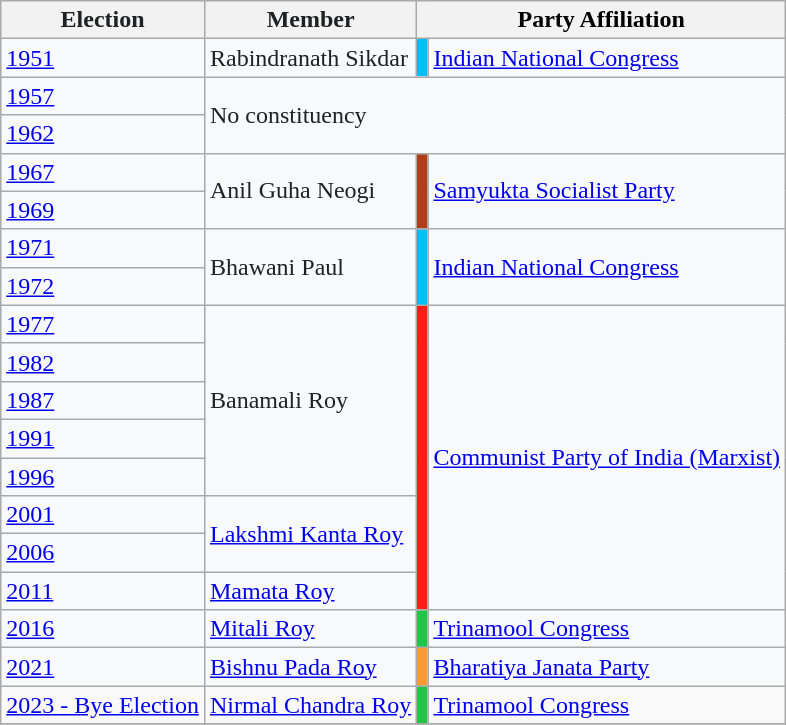<table class="wikitable sortable">
<tr style="font-weight:bold; text-align:center; background-color:#EAECF0;">
<th style="vertical-align:middle; color:#202122;">Election</th>
<th style="vertical-align:middle; color:#202122;">Member</th>
<th colspan=2>Party Affiliation</th>
</tr>
<tr style="background-color:#F8F9FA;">
<td style="color:#0645AD;"><a href='#'>1951</a></td>
<td style="vertical-align:middle; color:#202122;">Rabindranath Sikdar</td>
<td style="background-color:#00bfff;"></td>
<td style="color:#00BBFF;"><a href='#'>Indian National Congress</a></td>
</tr>
<tr>
<td style="background-color:#F8F9FA; color:#0645AD;"><a href='#'>1957</a></td>
<td rowspan="2" colspan="3" style="vertical-align:middle; background-color:#F8F9FA; color:#202122;">No constituency</td>
</tr>
<tr>
<td style="background-color:#F8F9FA; color:#0645AD;"><a href='#'>1962</a></td>
</tr>
<tr style="background-color:#F8F9FA;">
<td style="color:#0645AD;"><a href='#'>1967</a></td>
<td rowspan="2" style="vertical-align:middle; color:#202122;">Anil Guha Neogi</td>
<td rowspan="2" style="background-color:#ad4019;"></td>
<td rowspan="2" style="color:#0645AD;"><a href='#'>Samyukta Socialist Party</a></td>
</tr>
<tr>
<td style="vertical-align:middle; background-color:#F8F9FA; color:#202122;"><a href='#'>1969</a></td>
</tr>
<tr style="background-color:#F8F9FA;">
<td style="vertical-align:middle; color:#202122;"><a href='#'>1971</a></td>
<td rowspan="2" style="vertical-align:middle; color:#202122;">Bhawani Paul</td>
<td rowspan="2" style="background-color:#00bfff;"></td>
<td rowspan="2" style="vertical-align:middle; color:#202122;"><a href='#'>Indian National Congress</a></td>
</tr>
<tr>
<td style="vertical-align:middle; background-color:#F8F9FA; color:#202122;"><a href='#'>1972</a></td>
</tr>
<tr style="background-color:#F8F9FA;">
<td style="vertical-align:middle; color:#202122;"><a href='#'>1977</a></td>
<td rowspan="5" style="vertical-align:middle; color:#202122;">Banamali Roy</td>
<td rowspan="8" style="background-color:#ff1d15;"></td>
<td rowspan="8" style="color:#0645AD;"><a href='#'>Communist Party of India (Marxist)</a></td>
</tr>
<tr>
<td style="vertical-align:middle; background-color:#F8F9FA; color:#202122;"><a href='#'>1982</a></td>
</tr>
<tr>
<td style="vertical-align:middle; background-color:#F8F9FA; color:#202122;"><a href='#'>1987</a></td>
</tr>
<tr>
<td style="vertical-align:middle; background-color:#F8F9FA; color:#202122;"><a href='#'>1991</a></td>
</tr>
<tr>
<td style="vertical-align:middle; background-color:#F8F9FA; color:#202122;"><a href='#'>1996</a></td>
</tr>
<tr>
<td style="background-color:#F8F9FA; color:#0645AD;"><a href='#'>2001</a></td>
<td rowspan="2" style="vertical-align:middle; background-color:#F8F9FA; color:#202122;"><a href='#'>Lakshmi Kanta Roy</a></td>
</tr>
<tr>
<td style="background-color:#F8F9FA; color:#0645AD;"><a href='#'>2006</a></td>
</tr>
<tr>
<td style="background-color:#F8F9FA; color:#0645AD;"><a href='#'>2011</a></td>
<td style="background-color:#F8F9FA; color:#0645AD;"><a href='#'>Mamata Roy</a></td>
</tr>
<tr style="background-color:#F8F9FA;">
<td style="color:#0645AD;"><a href='#'>2016</a></td>
<td style="color:#0645AD;"><a href='#'>Mitali Roy</a></td>
<td style="background-color:#20c646;"></td>
<td style="color:#0645AD;"><a href='#'>Trinamool Congress</a></td>
</tr>
<tr style="background-color:#F8F9FA;">
<td style="color:#0645AD;"><a href='#'>2021</a></td>
<td style="vertical-align:middle; color:#202122;"><a href='#'>Bishnu Pada Roy</a></td>
<td style="background-color:#ff9933;"></td>
<td style="color:#0645AD;"><a href='#'>Bharatiya Janata Party</a></td>
</tr>
<tr>
<td style="color:#0645AD;"><a href='#'>2023 - Bye Election</a></td>
<td style="vertical-align:middle; color:;"><a href='#'>Nirmal Chandra Roy</a></td>
<td style="background-color:#20c646;"></td>
<td style="color:#0645AD;"><a href='#'>Trinamool Congress</a></td>
</tr>
<tr>
</tr>
</table>
